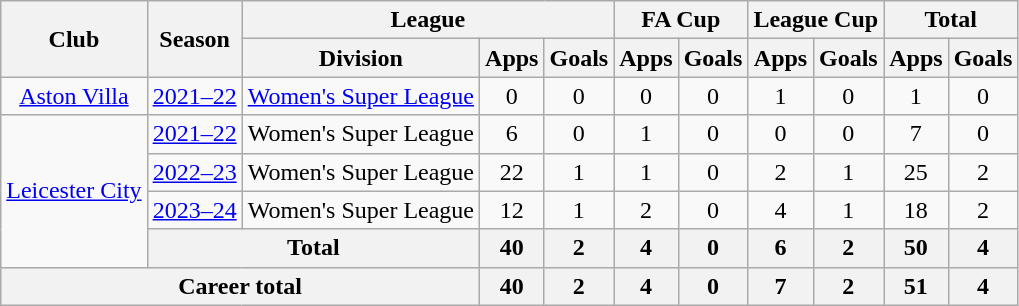<table class="wikitable" style="text-align:center">
<tr>
<th rowspan="2">Club</th>
<th rowspan="2">Season</th>
<th colspan="3">League</th>
<th colspan="2">FA Cup</th>
<th colspan="2">League Cup</th>
<th colspan="2">Total</th>
</tr>
<tr>
<th>Division</th>
<th>Apps</th>
<th>Goals</th>
<th>Apps</th>
<th>Goals</th>
<th>Apps</th>
<th>Goals</th>
<th>Apps</th>
<th>Goals</th>
</tr>
<tr>
<td><a href='#'>Aston Villa</a></td>
<td><a href='#'>2021–22</a></td>
<td><a href='#'>Women's Super League</a></td>
<td>0</td>
<td>0</td>
<td>0</td>
<td>0</td>
<td>1</td>
<td>0</td>
<td>1</td>
<td>0</td>
</tr>
<tr>
<td rowspan="4"><a href='#'>Leicester City</a></td>
<td><a href='#'>2021–22</a></td>
<td>Women's Super League</td>
<td>6</td>
<td>0</td>
<td>1</td>
<td>0</td>
<td>0</td>
<td>0</td>
<td>7</td>
<td>0</td>
</tr>
<tr>
<td><a href='#'>2022–23</a></td>
<td>Women's Super League</td>
<td>22</td>
<td>1</td>
<td>1</td>
<td>0</td>
<td>2</td>
<td>1</td>
<td>25</td>
<td>2</td>
</tr>
<tr>
<td><a href='#'>2023–24</a></td>
<td>Women's Super League</td>
<td>12</td>
<td>1</td>
<td>2</td>
<td>0</td>
<td>4</td>
<td>1</td>
<td>18</td>
<td>2</td>
</tr>
<tr>
<th colspan="2">Total</th>
<th>40</th>
<th>2</th>
<th>4</th>
<th>0</th>
<th>6</th>
<th>2</th>
<th>50</th>
<th>4</th>
</tr>
<tr>
<th colspan="3">Career total</th>
<th>40</th>
<th>2</th>
<th>4</th>
<th>0</th>
<th>7</th>
<th>2</th>
<th>51</th>
<th>4</th>
</tr>
</table>
